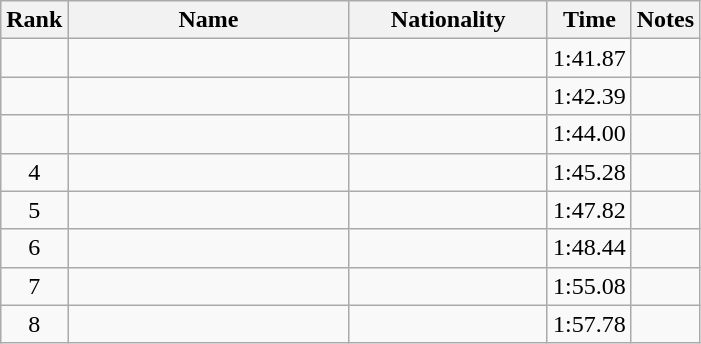<table class="wikitable sortable" style="text-align:center">
<tr>
<th>Rank</th>
<th style="width:180px">Name</th>
<th style="width:125px">Nationality</th>
<th>Time</th>
<th>Notes</th>
</tr>
<tr>
<td></td>
<td style="text-align:left;"></td>
<td style="text-align:left;"></td>
<td>1:41.87</td>
<td></td>
</tr>
<tr>
<td></td>
<td style="text-align:left;"></td>
<td style="text-align:left;"></td>
<td>1:42.39</td>
<td></td>
</tr>
<tr>
<td></td>
<td style="text-align:left;"></td>
<td style="text-align:left;"></td>
<td>1:44.00</td>
<td></td>
</tr>
<tr>
<td>4</td>
<td style="text-align:left;"></td>
<td style="text-align:left;"></td>
<td>1:45.28</td>
<td></td>
</tr>
<tr>
<td>5</td>
<td style="text-align:left;"></td>
<td style="text-align:left;"></td>
<td>1:47.82</td>
<td></td>
</tr>
<tr>
<td>6</td>
<td style="text-align:left;"></td>
<td style="text-align:left;"></td>
<td>1:48.44</td>
<td></td>
</tr>
<tr>
<td>7</td>
<td style="text-align:left;"></td>
<td style="text-align:left;"></td>
<td>1:55.08</td>
<td></td>
</tr>
<tr>
<td>8</td>
<td style="text-align:left;"></td>
<td style="text-align:left;"></td>
<td>1:57.78</td>
<td></td>
</tr>
</table>
